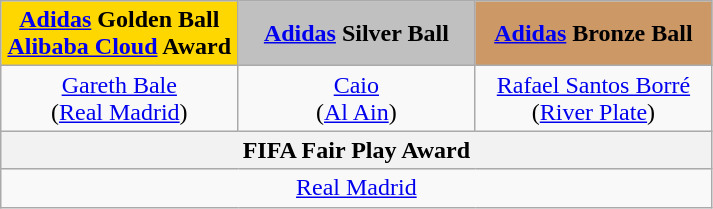<table class="wikitable" style="text-align:center">
<tr>
<th style="background:gold; width:33%"><a href='#'>Adidas</a> Golden Ball<br><a href='#'>Alibaba Cloud</a> Award</th>
<th style="background:silver; width:33%"><a href='#'>Adidas</a> Silver Ball</th>
<th style="background:#CC9966; width:33%"><a href='#'>Adidas</a> Bronze Ball</th>
</tr>
<tr>
<td> <a href='#'>Gareth Bale</a><br>(<a href='#'>Real Madrid</a>)</td>
<td> <a href='#'>Caio</a><br>(<a href='#'>Al Ain</a>)</td>
<td> <a href='#'>Rafael Santos Borré</a><br>(<a href='#'>River Plate</a>)</td>
</tr>
<tr>
<th colspan="3">FIFA Fair Play Award</th>
</tr>
<tr>
<td colspan="3"> <a href='#'>Real Madrid</a></td>
</tr>
</table>
